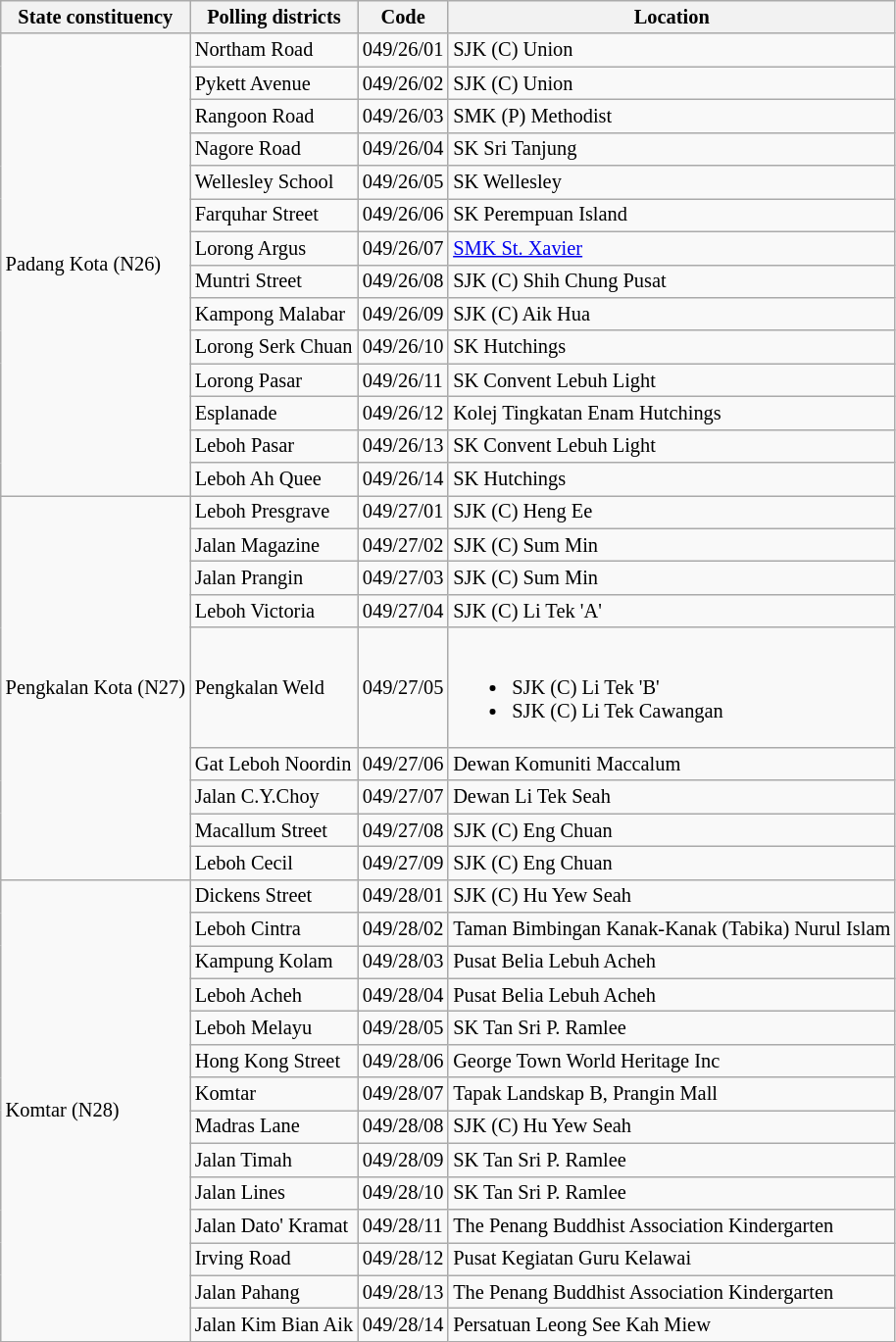<table class="wikitable sortable mw-collapsible" style="white-space:nowrap;font-size:85%">
<tr>
<th>State constituency</th>
<th>Polling districts</th>
<th>Code</th>
<th>Location</th>
</tr>
<tr>
<td rowspan="14">Padang Kota (N26)</td>
<td>Northam Road</td>
<td>049/26/01</td>
<td>SJK (C) Union</td>
</tr>
<tr>
<td>Pykett Avenue</td>
<td>049/26/02</td>
<td>SJK (C) Union</td>
</tr>
<tr>
<td>Rangoon Road</td>
<td>049/26/03</td>
<td>SMK (P) Methodist</td>
</tr>
<tr>
<td>Nagore Road</td>
<td>049/26/04</td>
<td>SK Sri Tanjung</td>
</tr>
<tr>
<td>Wellesley School</td>
<td>049/26/05</td>
<td>SK Wellesley</td>
</tr>
<tr>
<td>Farquhar Street</td>
<td>049/26/06</td>
<td>SK Perempuan Island</td>
</tr>
<tr>
<td>Lorong Argus</td>
<td>049/26/07</td>
<td><a href='#'>SMK St. Xavier</a></td>
</tr>
<tr>
<td>Muntri Street</td>
<td>049/26/08</td>
<td>SJK (C) Shih Chung Pusat</td>
</tr>
<tr>
<td>Kampong Malabar</td>
<td>049/26/09</td>
<td>SJK (C) Aik Hua</td>
</tr>
<tr>
<td>Lorong Serk Chuan</td>
<td>049/26/10</td>
<td>SK Hutchings</td>
</tr>
<tr>
<td>Lorong Pasar</td>
<td>049/26/11</td>
<td>SK Convent Lebuh Light</td>
</tr>
<tr>
<td>Esplanade</td>
<td>049/26/12</td>
<td>Kolej Tingkatan Enam Hutchings</td>
</tr>
<tr>
<td>Leboh Pasar</td>
<td>049/26/13</td>
<td>SK Convent Lebuh Light</td>
</tr>
<tr>
<td>Leboh Ah Quee</td>
<td>049/26/14</td>
<td>SK Hutchings</td>
</tr>
<tr>
<td rowspan="9">Pengkalan Kota (N27)</td>
<td>Leboh Presgrave</td>
<td>049/27/01</td>
<td>SJK (C) Heng Ee</td>
</tr>
<tr>
<td>Jalan Magazine</td>
<td>049/27/02</td>
<td>SJK (C) Sum Min</td>
</tr>
<tr>
<td>Jalan Prangin</td>
<td>049/27/03</td>
<td>SJK (C) Sum Min</td>
</tr>
<tr>
<td>Leboh Victoria</td>
<td>049/27/04</td>
<td>SJK (C) Li Tek 'A'</td>
</tr>
<tr>
<td>Pengkalan Weld</td>
<td>049/27/05</td>
<td><br><ul><li>SJK (C) Li Tek 'B'</li><li>SJK (C) Li Tek Cawangan</li></ul></td>
</tr>
<tr>
<td>Gat Leboh Noordin</td>
<td>049/27/06</td>
<td>Dewan Komuniti Maccalum</td>
</tr>
<tr>
<td>Jalan C.Y.Choy</td>
<td>049/27/07</td>
<td>Dewan Li Tek Seah</td>
</tr>
<tr>
<td>Macallum Street</td>
<td>049/27/08</td>
<td>SJK (C) Eng Chuan</td>
</tr>
<tr>
<td>Leboh Cecil</td>
<td>049/27/09</td>
<td>SJK (C) Eng Chuan</td>
</tr>
<tr>
<td rowspan="14">Komtar (N28)</td>
<td>Dickens Street</td>
<td>049/28/01</td>
<td>SJK (C) Hu Yew Seah</td>
</tr>
<tr>
<td>Leboh Cintra</td>
<td>049/28/02</td>
<td>Taman Bimbingan Kanak-Kanak (Tabika) Nurul Islam</td>
</tr>
<tr>
<td>Kampung Kolam</td>
<td>049/28/03</td>
<td>Pusat Belia Lebuh Acheh</td>
</tr>
<tr>
<td>Leboh Acheh</td>
<td>049/28/04</td>
<td>Pusat Belia Lebuh Acheh</td>
</tr>
<tr>
<td>Leboh Melayu</td>
<td>049/28/05</td>
<td>SK Tan Sri P. Ramlee</td>
</tr>
<tr>
<td>Hong Kong Street</td>
<td>049/28/06</td>
<td>George Town World Heritage Inc</td>
</tr>
<tr>
<td>Komtar</td>
<td>049/28/07</td>
<td>Tapak Landskap B, Prangin Mall</td>
</tr>
<tr>
<td>Madras Lane</td>
<td>049/28/08</td>
<td>SJK (C) Hu Yew Seah</td>
</tr>
<tr>
<td>Jalan Timah</td>
<td>049/28/09</td>
<td>SK Tan Sri P. Ramlee</td>
</tr>
<tr>
<td>Jalan Lines</td>
<td>049/28/10</td>
<td>SK Tan Sri P. Ramlee</td>
</tr>
<tr>
<td>Jalan Dato' Kramat</td>
<td>049/28/11</td>
<td>The Penang Buddhist Association Kindergarten</td>
</tr>
<tr>
<td>Irving Road</td>
<td>049/28/12</td>
<td>Pusat Kegiatan Guru Kelawai</td>
</tr>
<tr>
<td>Jalan Pahang</td>
<td>049/28/13</td>
<td>The Penang Buddhist Association Kindergarten</td>
</tr>
<tr>
<td>Jalan Kim Bian Aik</td>
<td>049/28/14</td>
<td>Persatuan Leong See Kah Miew</td>
</tr>
</table>
